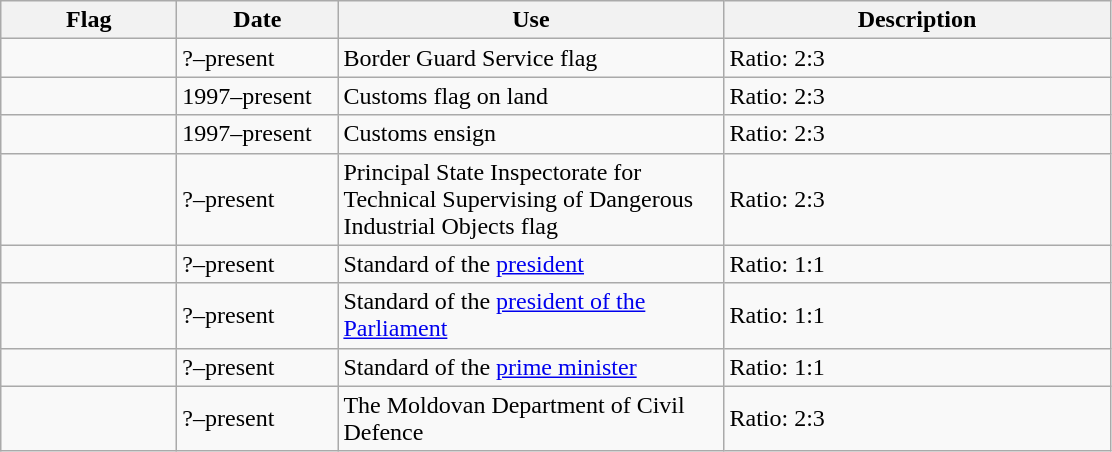<table class="wikitable">
<tr>
<th width="110">Flag</th>
<th width="100">Date</th>
<th width="250">Use</th>
<th width="250">Description</th>
</tr>
<tr>
<td></td>
<td>?–present</td>
<td>Border Guard Service flag</td>
<td>Ratio: 2:3</td>
</tr>
<tr>
<td></td>
<td>1997–present</td>
<td>Customs flag on land</td>
<td>Ratio: 2:3</td>
</tr>
<tr>
<td></td>
<td>1997–present</td>
<td>Customs ensign</td>
<td>Ratio: 2:3</td>
</tr>
<tr>
<td></td>
<td>?–present</td>
<td>Principal State Inspectorate for Technical Supervising of Dangerous Industrial Objects flag</td>
<td>Ratio: 2:3</td>
</tr>
<tr>
<td></td>
<td>?–present</td>
<td>Standard of the <a href='#'>president</a></td>
<td>Ratio: 1:1</td>
</tr>
<tr>
<td></td>
<td>?–present</td>
<td>Standard of the <a href='#'>president of the Parliament</a></td>
<td>Ratio: 1:1</td>
</tr>
<tr>
<td></td>
<td>?–present</td>
<td>Standard of the <a href='#'>prime minister</a></td>
<td>Ratio: 1:1</td>
</tr>
<tr>
<td></td>
<td>?–present</td>
<td>The Moldovan Department of Civil Defence</td>
<td>Ratio: 2:3</td>
</tr>
</table>
